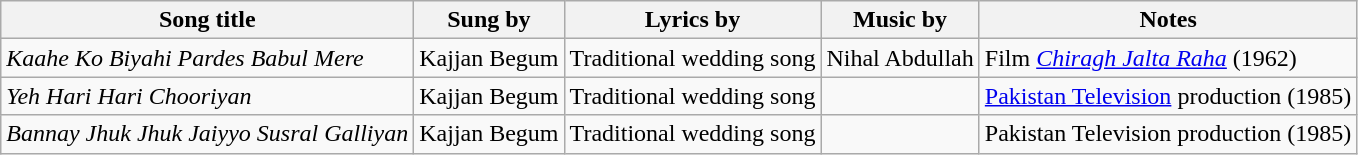<table class="wikitable">
<tr>
<th>Song title</th>
<th>Sung by</th>
<th>Lyrics by</th>
<th>Music by</th>
<th>Notes</th>
</tr>
<tr>
<td><em>Kaahe Ko Biyahi Pardes Babul Mere</em></td>
<td>Kajjan Begum</td>
<td>Traditional wedding song</td>
<td>Nihal Abdullah</td>
<td>Film <em><a href='#'>Chiragh Jalta Raha</a></em> (1962)</td>
</tr>
<tr>
<td><em>Yeh Hari Hari Chooriyan</em></td>
<td>Kajjan Begum</td>
<td>Traditional wedding song</td>
<td></td>
<td><a href='#'>Pakistan  Television</a> production (1985)</td>
</tr>
<tr>
<td><em>Bannay Jhuk Jhuk Jaiyyo Susral Galliyan</em></td>
<td>Kajjan Begum</td>
<td>Traditional wedding song</td>
<td></td>
<td>Pakistan Television production (1985)</td>
</tr>
</table>
